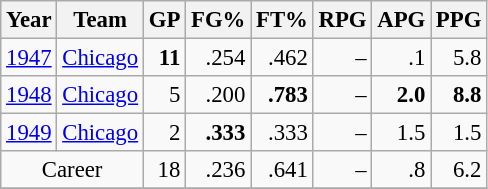<table class="wikitable sortable" style="font-size:95%; text-align:right;">
<tr>
<th>Year</th>
<th>Team</th>
<th>GP</th>
<th>FG%</th>
<th>FT%</th>
<th>RPG</th>
<th>APG</th>
<th>PPG</th>
</tr>
<tr>
<td style="text-align:left;"><a href='#'>1947</a></td>
<td style="text-align:left;"><a href='#'>Chicago</a></td>
<td><strong>11</strong></td>
<td>.254</td>
<td>.462</td>
<td>–</td>
<td>.1</td>
<td>5.8</td>
</tr>
<tr>
<td style="text-align:left;"><a href='#'>1948</a></td>
<td style="text-align:left;"><a href='#'>Chicago</a></td>
<td>5</td>
<td>.200</td>
<td><strong>.783</strong></td>
<td>–</td>
<td><strong>2.0</strong></td>
<td><strong>8.8</strong></td>
</tr>
<tr>
<td style="text-align:left;"><a href='#'>1949</a></td>
<td style="text-align:left;"><a href='#'>Chicago</a></td>
<td>2</td>
<td><strong>.333</strong></td>
<td>.333</td>
<td>–</td>
<td>1.5</td>
<td>1.5</td>
</tr>
<tr>
<td style="text-align:center;" colspan="2">Career</td>
<td>18</td>
<td>.236</td>
<td>.641</td>
<td>–</td>
<td>.8</td>
<td>6.2</td>
</tr>
<tr>
</tr>
</table>
